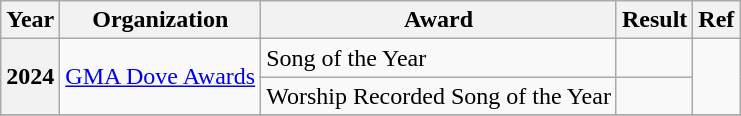<table class="wikitable plainrowheaders">
<tr>
<th>Year</th>
<th>Organization</th>
<th>Award</th>
<th>Result</th>
<th style="text-align:center">Ref</th>
</tr>
<tr>
<th scope="row" rowspan="2">2024</th>
<td rowspan="2"><a href='#'>GMA Dove Awards</a></td>
<td>Song of the Year</td>
<td></td>
<td rowspan="2"></td>
</tr>
<tr>
<td>Worship Recorded Song of the Year</td>
<td></td>
</tr>
<tr>
</tr>
</table>
